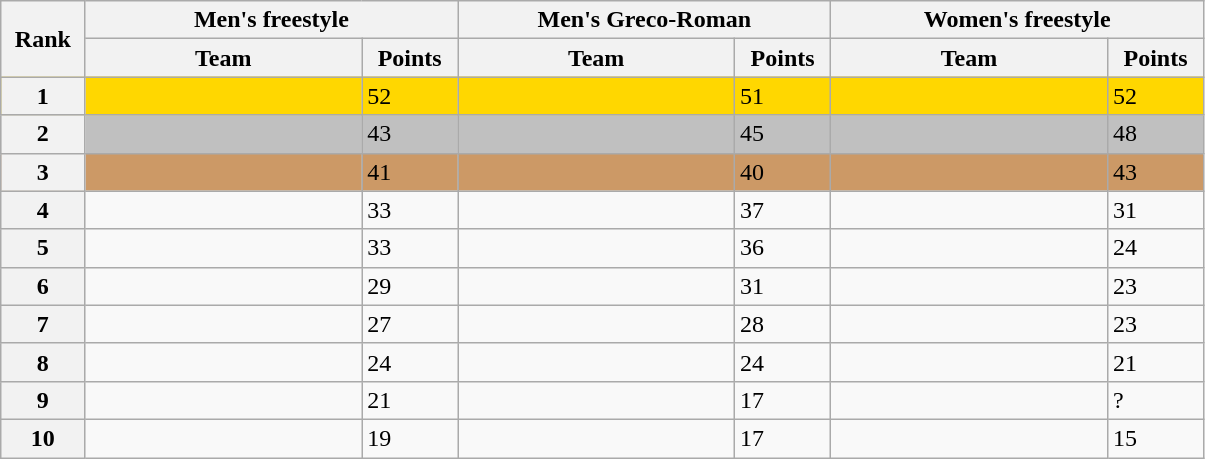<table class="wikitable" text-align:center;">
<tr>
<th style="width:7%;" rowspan="2">Rank</th>
<th colspan="2">Men's freestyle</th>
<th colspan="2">Men's Greco-Roman</th>
<th colspan="2">Women's freestyle</th>
</tr>
<tr>
<th width=23%>Team</th>
<th width=8%>Points</th>
<th width=23%>Team</th>
<th width=8%>Points</th>
<th width=23%>Team</th>
<th width=8%>Points</th>
</tr>
<tr bgcolor="gold">
<th>1</th>
<td align=left><strong></strong></td>
<td>52</td>
<td align=left><strong></strong></td>
<td>51</td>
<td align=left><strong></strong></td>
<td>52</td>
</tr>
<tr bgcolor="silver">
<th>2</th>
<td align=left><strong></strong></td>
<td>43</td>
<td align=left><strong></strong></td>
<td>45</td>
<td align=left><strong></strong></td>
<td>48</td>
</tr>
<tr bgcolor="#cc9966">
<th>3</th>
<td align=left><strong></strong></td>
<td>41</td>
<td align=left><strong></strong></td>
<td>40</td>
<td align=left><strong></strong></td>
<td>43</td>
</tr>
<tr>
<th>4</th>
<td align=left></td>
<td>33</td>
<td align=left></td>
<td>37</td>
<td align=left></td>
<td>31</td>
</tr>
<tr>
<th>5</th>
<td align=left></td>
<td>33</td>
<td align=left></td>
<td>36</td>
<td align=left></td>
<td>24</td>
</tr>
<tr>
<th>6</th>
<td align=left></td>
<td>29</td>
<td align=left></td>
<td>31</td>
<td align=left></td>
<td>23</td>
</tr>
<tr>
<th>7</th>
<td align=left></td>
<td>27</td>
<td align=left></td>
<td>28</td>
<td align=left></td>
<td>23</td>
</tr>
<tr>
<th>8</th>
<td align=left></td>
<td>24</td>
<td align=left></td>
<td>24</td>
<td align=left></td>
<td>21</td>
</tr>
<tr>
<th>9</th>
<td align=left></td>
<td>21</td>
<td align=left></td>
<td>17</td>
<td align=left></td>
<td>?</td>
</tr>
<tr>
<th>10</th>
<td align=left></td>
<td>19</td>
<td align=left></td>
<td>17</td>
<td align=left></td>
<td>15</td>
</tr>
</table>
